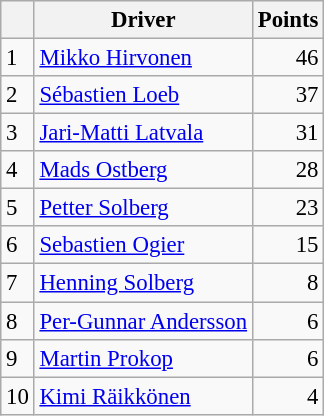<table class="wikitable" style="font-size: 95%;">
<tr>
<th></th>
<th>Driver</th>
<th>Points</th>
</tr>
<tr>
<td>1</td>
<td> <a href='#'>Mikko Hirvonen</a></td>
<td align="right">46</td>
</tr>
<tr>
<td>2</td>
<td> <a href='#'>Sébastien Loeb</a></td>
<td align="right">37</td>
</tr>
<tr>
<td>3</td>
<td> <a href='#'>Jari-Matti Latvala</a></td>
<td align="right">31</td>
</tr>
<tr>
<td>4</td>
<td> <a href='#'>Mads Ostberg</a></td>
<td align="right">28</td>
</tr>
<tr>
<td>5</td>
<td> <a href='#'>Petter Solberg</a></td>
<td align="right">23</td>
</tr>
<tr>
<td>6</td>
<td> <a href='#'>Sebastien Ogier</a></td>
<td align="right">15</td>
</tr>
<tr>
<td>7</td>
<td> <a href='#'>Henning Solberg</a></td>
<td align="right">8</td>
</tr>
<tr>
<td>8</td>
<td> <a href='#'>Per-Gunnar Andersson</a></td>
<td align="right">6</td>
</tr>
<tr>
<td>9</td>
<td> <a href='#'>Martin Prokop</a></td>
<td align="right">6</td>
</tr>
<tr>
<td>10</td>
<td> <a href='#'>Kimi Räikkönen</a></td>
<td align="right">4</td>
</tr>
</table>
